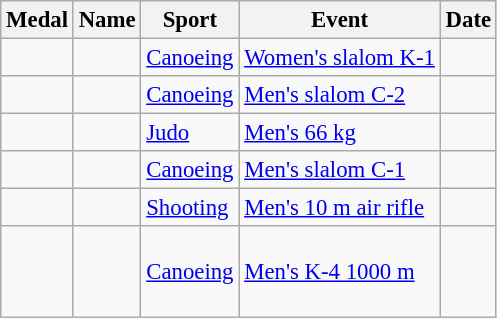<table class="wikitable sortable" style="font-size:95%">
<tr>
<th>Medal</th>
<th>Name</th>
<th>Sport</th>
<th>Event</th>
<th>Date</th>
</tr>
<tr>
<td></td>
<td></td>
<td><a href='#'>Canoeing</a></td>
<td><a href='#'>Women's slalom K-1</a></td>
<td></td>
</tr>
<tr>
<td></td>
<td><br></td>
<td><a href='#'>Canoeing</a></td>
<td><a href='#'>Men's slalom C-2</a></td>
<td></td>
</tr>
<tr>
<td></td>
<td></td>
<td><a href='#'>Judo</a></td>
<td><a href='#'>Men's 66 kg</a></td>
<td></td>
</tr>
<tr>
<td></td>
<td></td>
<td><a href='#'>Canoeing</a></td>
<td><a href='#'>Men's slalom C-1</a></td>
<td></td>
</tr>
<tr>
<td></td>
<td></td>
<td><a href='#'>Shooting</a></td>
<td><a href='#'>Men's 10 m air rifle</a></td>
<td></td>
</tr>
<tr>
<td></td>
<td><br><br><br></td>
<td><a href='#'>Canoeing</a></td>
<td><a href='#'>Men's K-4 1000 m</a></td>
<td></td>
</tr>
</table>
